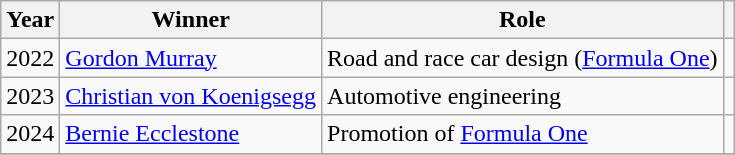<table class="wikitable">
<tr>
<th>Year</th>
<th>Winner</th>
<th>Role</th>
<th></th>
</tr>
<tr>
<td>2022</td>
<td> <a href='#'>Gordon Murray</a></td>
<td>Road and race car design (<a href='#'>Formula One</a>)</td>
<td></td>
</tr>
<tr>
<td>2023</td>
<td> <a href='#'>Christian von Koenigsegg</a></td>
<td>Automotive engineering</td>
<td></td>
</tr>
<tr>
<td>2024</td>
<td> <a href='#'>Bernie Ecclestone</a></td>
<td>Promotion of <a href='#'>Formula One</a></td>
<td></td>
</tr>
<tr>
</tr>
</table>
